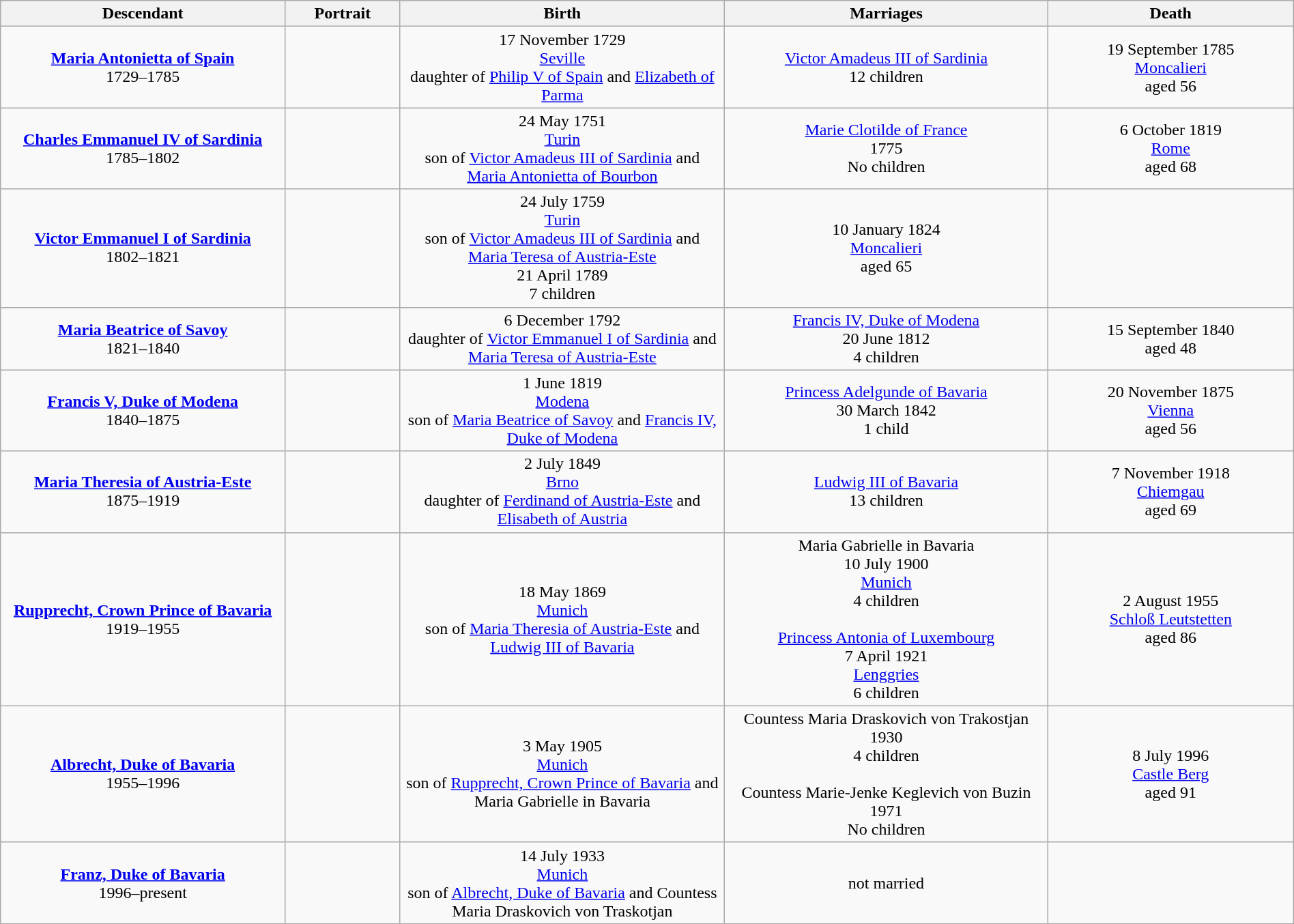<table style="text-align:center; width:100%" class="wikitable">
<tr>
<th width=22%>Descendant</th>
<th width=105px>Portrait</th>
<th>Birth</th>
<th width=25%>Marriages</th>
<th width=19%>Death</th>
</tr>
<tr>
<td><strong><a href='#'>Maria Antonietta of Spain</a></strong><br>1729–1785</td>
<td></td>
<td>17 November 1729<br><a href='#'>Seville</a><br>daughter of <a href='#'>Philip V of Spain</a> and <a href='#'>Elizabeth of Parma</a></td>
<td><a href='#'>Victor Amadeus III of Sardinia</a><br>12 children</td>
<td>19 September 1785<br><a href='#'>Moncalieri</a><br>aged 56</td>
</tr>
<tr>
<td><strong><a href='#'>Charles Emmanuel IV of Sardinia</a></strong><br>1785–1802</td>
<td></td>
<td>24 May 1751<br><a href='#'>Turin</a><br>son of <a href='#'>Victor Amadeus III of Sardinia</a> and <a href='#'>Maria Antonietta of Bourbon</a></td>
<td><a href='#'>Marie Clotilde of France</a><br>1775<br>No children</td>
<td>6 October 1819<br><a href='#'>Rome</a><br>aged 68</td>
</tr>
<tr>
<td><strong><a href='#'>Victor Emmanuel I of Sardinia</a></strong><br>1802–1821</td>
<td></td>
<td>24 July 1759<br><a href='#'>Turin</a><br>son of <a href='#'>Victor Amadeus III of Sardinia</a> and <a href='#'>Maria Teresa of Austria-Este</a><br>21 April 1789<br>7 children</td>
<td>10 January 1824<br><a href='#'>Moncalieri</a><br>aged 65</td>
</tr>
<tr>
<td><strong><a href='#'>Maria Beatrice of Savoy</a></strong><br>1821–1840</td>
<td></td>
<td>6 December 1792<br>daughter of <a href='#'>Victor Emmanuel I of Sardinia</a> and <a href='#'>Maria Teresa of Austria-Este</a></td>
<td><a href='#'>Francis IV, Duke of Modena</a><br>20 June 1812<br>4 children</td>
<td>15 September 1840<br>aged 48</td>
</tr>
<tr>
<td><strong><a href='#'>Francis V, Duke of Modena</a></strong><br>1840–1875</td>
<td></td>
<td>1 June 1819<br><a href='#'>Modena</a><br>son of <a href='#'>Maria Beatrice of Savoy</a> and <a href='#'>Francis IV, Duke of Modena</a></td>
<td><a href='#'>Princess Adelgunde of Bavaria</a><br>30 March 1842<br>1 child</td>
<td>20 November 1875<br><a href='#'>Vienna</a><br>aged 56</td>
</tr>
<tr>
<td><strong><a href='#'>Maria Theresia of Austria-Este</a></strong><br>1875–1919</td>
<td></td>
<td>2 July 1849<br><a href='#'>Brno</a><br>daughter of <a href='#'>Ferdinand of Austria-Este</a> and <a href='#'>Elisabeth of Austria</a></td>
<td><a href='#'>Ludwig III of Bavaria</a><br>13 children</td>
<td>7 November 1918<br><a href='#'>Chiemgau</a><br>aged 69</td>
</tr>
<tr>
<td><strong><a href='#'>Rupprecht, Crown Prince of Bavaria</a></strong><br>1919–1955</td>
<td></td>
<td>18 May 1869<br><a href='#'>Munich</a><br>son of <a href='#'>Maria Theresia of Austria-Este</a> and <a href='#'>Ludwig III of Bavaria</a></td>
<td>Maria Gabrielle in Bavaria<br>10 July 1900<br><a href='#'>Munich</a><br>4 children<br><br><a href='#'>Princess Antonia of Luxembourg</a><br>7 April 1921<br><a href='#'>Lenggries</a><br>6 children</td>
<td>2 August 1955<br><a href='#'>Schloß Leutstetten</a><br>aged 86</td>
</tr>
<tr>
<td><strong><a href='#'>Albrecht, Duke of Bavaria</a></strong><br>1955–1996</td>
<td></td>
<td>3 May 1905<br><a href='#'>Munich</a><br>son of <a href='#'>Rupprecht, Crown Prince of Bavaria</a> and Maria Gabrielle in Bavaria</td>
<td>Countess Maria Draskovich von Trakostjan<br>1930<br>4 children<br><br>Countess Marie-Jenke Keglevich von Buzin<br>1971<br>No children</td>
<td>8 July 1996<br><a href='#'>Castle Berg</a><br>aged 91</td>
</tr>
<tr>
<td><strong><a href='#'>Franz, Duke of Bavaria</a></strong><br>1996–present</td>
<td></td>
<td>14 July 1933<br><a href='#'>Munich</a><br>son of <a href='#'>Albrecht, Duke of Bavaria</a> and Countess Maria Draskovich von Traskotjan</td>
<td>not married</td>
<td></td>
</tr>
<tr>
</tr>
</table>
